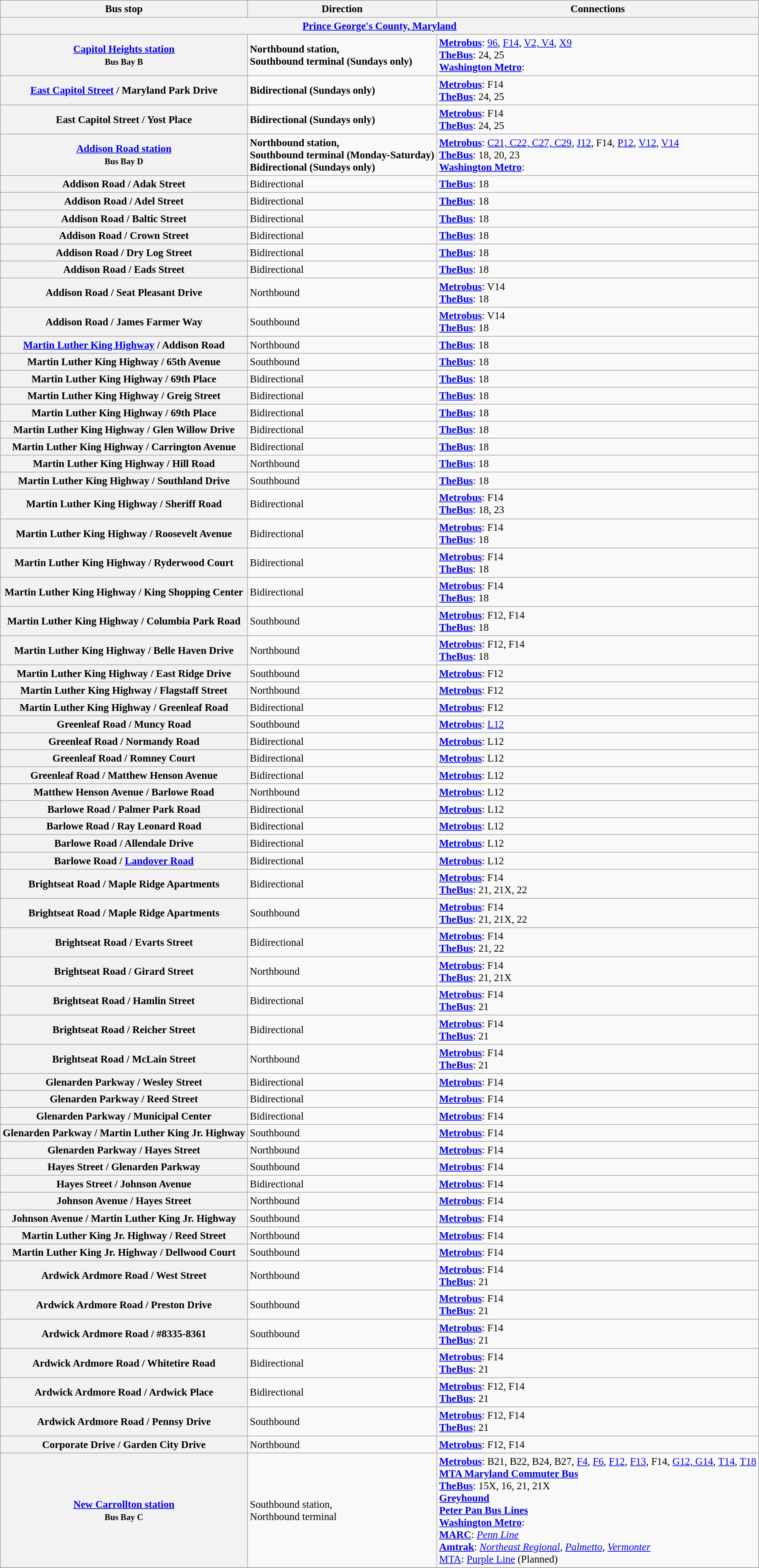<table class="wikitable collapsible collapsed" style="font-size: 95%;">
<tr>
<th>Bus stop</th>
<th>Direction</th>
<th>Connections</th>
</tr>
<tr>
<th colspan="5"><a href='#'>Prince George's County, Maryland</a></th>
</tr>
<tr>
<th><a href='#'>Capitol Heights station</a><br><small>Bus Bay B</small></th>
<td><strong>Northbound station,<br>Southbound terminal (Sundays only)</strong></td>
<td> <strong><a href='#'>Metrobus</a></strong>: <a href='#'>96</a>, <a href='#'>F14</a>, <a href='#'>V2, V4</a>, <a href='#'>X9</a><br>  <strong><a href='#'>TheBus</a></strong>: 24, 25<br> <strong><a href='#'>Washington Metro</a></strong>:  </td>
</tr>
<tr>
<th><a href='#'>East Capitol Street</a> / Maryland Park Drive</th>
<td><strong>Bidirectional (Sundays only)</strong></td>
<td> <strong><a href='#'>Metrobus</a></strong>: F14<br>  <strong><a href='#'>TheBus</a></strong>: 24, 25</td>
</tr>
<tr>
<th>East Capitol Street / Yost Place</th>
<td><strong>Bidirectional (Sundays only)</strong></td>
<td> <strong><a href='#'>Metrobus</a></strong>: F14<br>  <strong><a href='#'>TheBus</a></strong>: 24, 25</td>
</tr>
<tr>
<th><a href='#'>Addison Road station</a><br><small>Bus Bay D</small></th>
<td><strong>Northbound station,<br>Southbound terminal (Monday-Saturday)</strong><br><strong>Bidirectional (Sundays only)</strong></td>
<td> <strong><a href='#'>Metrobus</a></strong>: <a href='#'>C21, C22, C27, C29</a>, <a href='#'>J12</a>, F14, <a href='#'>P12</a>, <a href='#'>V12</a>, <a href='#'>V14</a><br>  <strong><a href='#'>TheBus</a></strong>: 18, 20, 23<br> <strong><a href='#'>Washington Metro</a></strong>:  </td>
</tr>
<tr>
<th>Addison Road / Adak Street</th>
<td>Bidirectional</td>
<td> <strong><a href='#'>TheBus</a></strong>: 18</td>
</tr>
<tr>
<th>Addison Road / Adel Street</th>
<td>Bidirectional</td>
<td> <strong><a href='#'>TheBus</a></strong>: 18</td>
</tr>
<tr>
<th>Addison Road / Baltic Street</th>
<td>Bidirectional</td>
<td> <strong><a href='#'>TheBus</a></strong>: 18</td>
</tr>
<tr>
<th>Addison Road / Crown Street</th>
<td>Bidirectional</td>
<td> <strong><a href='#'>TheBus</a></strong>: 18</td>
</tr>
<tr>
<th>Addison Road / Dry Log Street</th>
<td>Bidirectional</td>
<td> <strong><a href='#'>TheBus</a></strong>: 18</td>
</tr>
<tr>
<th>Addison Road / Eads Street</th>
<td>Bidirectional</td>
<td> <strong><a href='#'>TheBus</a></strong>: 18</td>
</tr>
<tr>
<th>Addison Road / Seat Pleasant Drive</th>
<td>Northbound</td>
<td> <strong><a href='#'>Metrobus</a></strong>: V14<br> <strong><a href='#'>TheBus</a></strong>: 18</td>
</tr>
<tr>
<th>Addison Road / James Farmer Way</th>
<td>Southbound</td>
<td> <strong><a href='#'>Metrobus</a></strong>: V14<br> <strong><a href='#'>TheBus</a></strong>: 18</td>
</tr>
<tr>
<th><a href='#'>Martin Luther King Highway</a> / Addison Road</th>
<td>Northbound</td>
<td> <strong><a href='#'>TheBus</a></strong>: 18</td>
</tr>
<tr>
<th>Martin Luther King Highway / 65th Avenue</th>
<td>Southbound</td>
<td> <strong><a href='#'>TheBus</a></strong>: 18</td>
</tr>
<tr>
<th>Martin Luther King Highway / 69th Place</th>
<td>Bidirectional</td>
<td> <strong><a href='#'>TheBus</a></strong>: 18</td>
</tr>
<tr>
<th>Martin Luther King Highway / Greig Street</th>
<td>Bidirectional</td>
<td> <strong><a href='#'>TheBus</a></strong>: 18</td>
</tr>
<tr>
<th>Martin Luther King Highway / 69th Place</th>
<td>Bidirectional</td>
<td> <strong><a href='#'>TheBus</a></strong>: 18</td>
</tr>
<tr>
<th>Martin Luther King Highway / Glen Willow Drive</th>
<td>Bidirectional</td>
<td> <strong><a href='#'>TheBus</a></strong>: 18</td>
</tr>
<tr>
<th>Martin Luther King Highway / Carrington Avenue</th>
<td>Bidirectional</td>
<td> <strong><a href='#'>TheBus</a></strong>: 18</td>
</tr>
<tr>
<th>Martin Luther King Highway / Hill Road</th>
<td>Northbound</td>
<td> <strong><a href='#'>TheBus</a></strong>: 18</td>
</tr>
<tr>
<th>Martin Luther King Highway / Southland Drive</th>
<td>Southbound</td>
<td> <strong><a href='#'>TheBus</a></strong>: 18</td>
</tr>
<tr>
<th>Martin Luther King Highway / Sheriff Road</th>
<td>Bidirectional</td>
<td> <strong><a href='#'>Metrobus</a></strong>: F14<br> <strong><a href='#'>TheBus</a></strong>: 18, 23</td>
</tr>
<tr>
<th>Martin Luther King Highway / Roosevelt Avenue</th>
<td>Bidirectional</td>
<td> <strong><a href='#'>Metrobus</a></strong>: F14<br> <strong><a href='#'>TheBus</a></strong>: 18</td>
</tr>
<tr>
<th>Martin Luther King Highway / Ryderwood Court</th>
<td>Bidirectional</td>
<td> <strong><a href='#'>Metrobus</a></strong>: F14<br> <strong><a href='#'>TheBus</a></strong>: 18</td>
</tr>
<tr>
<th>Martin Luther King Highway / King Shopping Center</th>
<td>Bidirectional</td>
<td> <strong><a href='#'>Metrobus</a></strong>: F14<br> <strong><a href='#'>TheBus</a></strong>: 18</td>
</tr>
<tr>
<th>Martin Luther King Highway / Columbia Park Road</th>
<td>Southbound</td>
<td> <strong><a href='#'>Metrobus</a></strong>: F12, F14<br> <strong><a href='#'>TheBus</a></strong>: 18</td>
</tr>
<tr>
<th>Martin Luther King Highway / Belle Haven Drive</th>
<td>Northbound</td>
<td> <strong><a href='#'>Metrobus</a></strong>: F12, F14<br> <strong><a href='#'>TheBus</a></strong>: 18</td>
</tr>
<tr>
<th>Martin Luther King Highway / East Ridge Drive</th>
<td>Southbound</td>
<td> <strong><a href='#'>Metrobus</a></strong>: F12</td>
</tr>
<tr>
<th>Martin Luther King Highway / Flagstaff Street</th>
<td>Northbound</td>
<td> <strong><a href='#'>Metrobus</a></strong>: F12</td>
</tr>
<tr>
<th>Martin Luther King Highway / Greenleaf Road</th>
<td>Bidirectional</td>
<td> <strong><a href='#'>Metrobus</a></strong>: F12</td>
</tr>
<tr>
<th>Greenleaf Road / Muncy Road</th>
<td>Southbound</td>
<td> <strong><a href='#'>Metrobus</a></strong>: <a href='#'>L12</a></td>
</tr>
<tr>
<th>Greenleaf Road / Normandy Road</th>
<td>Bidirectional</td>
<td> <strong><a href='#'>Metrobus</a></strong>: L12</td>
</tr>
<tr>
<th>Greenleaf Road / Romney Court</th>
<td>Bidirectional</td>
<td> <strong><a href='#'>Metrobus</a></strong>: L12</td>
</tr>
<tr>
<th>Greenleaf Road / Matthew Henson Avenue</th>
<td>Bidirectional</td>
<td> <strong><a href='#'>Metrobus</a></strong>: L12</td>
</tr>
<tr>
<th>Matthew Henson Avenue / Barlowe Road</th>
<td>Northbound</td>
<td> <strong><a href='#'>Metrobus</a></strong>: L12</td>
</tr>
<tr>
<th>Barlowe Road / Palmer Park Road</th>
<td>Bidirectional</td>
<td> <strong><a href='#'>Metrobus</a></strong>: L12</td>
</tr>
<tr>
<th>Barlowe Road / Ray Leonard Road</th>
<td>Bidirectional</td>
<td> <strong><a href='#'>Metrobus</a></strong>: L12</td>
</tr>
<tr>
<th>Barlowe Road / Allendale Drive</th>
<td>Bidirectional</td>
<td> <strong><a href='#'>Metrobus</a></strong>: L12</td>
</tr>
<tr>
<th>Barlowe Road / <a href='#'>Landover Road</a></th>
<td>Bidirectional</td>
<td> <strong><a href='#'>Metrobus</a></strong>: L12</td>
</tr>
<tr>
<th>Brightseat Road / Maple Ridge Apartments</th>
<td>Bidirectional</td>
<td> <strong><a href='#'>Metrobus</a></strong>: F14<br> <strong><a href='#'>TheBus</a></strong>: 21, 21X, 22</td>
</tr>
<tr>
<th>Brightseat Road / Maple Ridge Apartments</th>
<td>Southbound</td>
<td> <strong><a href='#'>Metrobus</a></strong>: F14<br> <strong><a href='#'>TheBus</a></strong>: 21, 21X, 22</td>
</tr>
<tr>
<th>Brightseat Road / Evarts Street</th>
<td>Bidirectional</td>
<td> <strong><a href='#'>Metrobus</a></strong>: F14<br> <strong><a href='#'>TheBus</a></strong>: 21, 22</td>
</tr>
<tr>
<th>Brightseat Road / Girard Street</th>
<td>Northbound</td>
<td> <strong><a href='#'>Metrobus</a></strong>: F14<br> <strong><a href='#'>TheBus</a></strong>: 21, 21X</td>
</tr>
<tr>
<th>Brightseat Road / Hamlin Street</th>
<td>Bidirectional</td>
<td> <strong><a href='#'>Metrobus</a></strong>: F14<br> <strong><a href='#'>TheBus</a></strong>: 21</td>
</tr>
<tr>
<th>Brightseat Road / Reicher Street</th>
<td>Bidirectional</td>
<td> <strong><a href='#'>Metrobus</a></strong>: F14<br> <strong><a href='#'>TheBus</a></strong>: 21</td>
</tr>
<tr>
<th>Brightseat Road / McLain Street</th>
<td>Northbound</td>
<td> <strong><a href='#'>Metrobus</a></strong>: F14<br> <strong><a href='#'>TheBus</a></strong>: 21</td>
</tr>
<tr>
<th>Glenarden Parkway / Wesley Street</th>
<td>Bidirectional</td>
<td> <strong><a href='#'>Metrobus</a></strong>: F14</td>
</tr>
<tr>
<th>Glenarden Parkway / Reed Street</th>
<td>Bidirectional</td>
<td> <strong><a href='#'>Metrobus</a></strong>: F14</td>
</tr>
<tr>
<th>Glenarden Parkway / Municipal Center</th>
<td>Bidirectional</td>
<td> <strong><a href='#'>Metrobus</a></strong>: F14</td>
</tr>
<tr>
<th>Glenarden Parkway / Martin Luther King Jr. Highway</th>
<td>Southbound</td>
<td> <strong><a href='#'>Metrobus</a></strong>: F14</td>
</tr>
<tr>
<th>Glenarden Parkway / Hayes Street</th>
<td>Northbound</td>
<td> <strong><a href='#'>Metrobus</a></strong>: F14</td>
</tr>
<tr>
<th>Hayes Street / Glenarden Parkway</th>
<td>Southbound</td>
<td> <strong><a href='#'>Metrobus</a></strong>: F14</td>
</tr>
<tr>
<th>Hayes Street / Johnson Avenue</th>
<td>Bidirectional</td>
<td> <strong><a href='#'>Metrobus</a></strong>: F14</td>
</tr>
<tr>
<th>Johnson Avenue / Hayes Street</th>
<td>Northbound</td>
<td> <strong><a href='#'>Metrobus</a></strong>: F14</td>
</tr>
<tr>
<th>Johnson Avenue / Martin Luther King Jr. Highway</th>
<td>Southbound</td>
<td> <strong><a href='#'>Metrobus</a></strong>: F14</td>
</tr>
<tr>
<th>Martin Luther King Jr. Highway / Reed Street</th>
<td>Northbound</td>
<td> <strong><a href='#'>Metrobus</a></strong>: F14</td>
</tr>
<tr>
<th>Martin Luther King Jr. Highway / Dellwood Court</th>
<td>Southbound</td>
<td> <strong><a href='#'>Metrobus</a></strong>: F14</td>
</tr>
<tr>
<th>Ardwick Ardmore Road / West Street</th>
<td>Northbound</td>
<td> <strong><a href='#'>Metrobus</a></strong>: F14<br> <strong><a href='#'>TheBus</a></strong>: 21</td>
</tr>
<tr>
<th>Ardwick Ardmore Road / Preston Drive</th>
<td>Southbound</td>
<td> <strong><a href='#'>Metrobus</a></strong>: F14<br> <strong><a href='#'>TheBus</a></strong>: 21</td>
</tr>
<tr>
<th>Ardwick Ardmore Road / #8335-8361</th>
<td>Southbound</td>
<td> <strong><a href='#'>Metrobus</a></strong>: F14<br> <strong><a href='#'>TheBus</a></strong>: 21</td>
</tr>
<tr>
<th>Ardwick Ardmore Road / Whitetire Road</th>
<td>Bidirectional</td>
<td> <strong><a href='#'>Metrobus</a></strong>: F14<br> <strong><a href='#'>TheBus</a></strong>: 21</td>
</tr>
<tr>
<th>Ardwick Ardmore Road / Ardwick Place</th>
<td>Bidirectional</td>
<td> <strong><a href='#'>Metrobus</a></strong>: F12, F14<br> <strong><a href='#'>TheBus</a></strong>: 21</td>
</tr>
<tr>
<th>Ardwick Ardmore Road / Pennsy Drive</th>
<td>Southbound</td>
<td> <strong><a href='#'>Metrobus</a></strong>: F12, F14<br> <strong><a href='#'>TheBus</a></strong>: 21</td>
</tr>
<tr>
<th>Corporate Drive / Garden City Drive</th>
<td>Northbound</td>
<td> <strong><a href='#'>Metrobus</a></strong>: F12, F14</td>
</tr>
<tr>
<th><a href='#'>New Carrollton station</a><br><small>Bus Bay C</small></th>
<td>Southbound station,<br>Northbound terminal</td>
<td> <strong><a href='#'>Metrobus</a></strong>: B21, B22, B24, B27, <a href='#'>F4</a>, <a href='#'>F6</a>, <a href='#'>F12</a>, <a href='#'>F13</a>, F14, <a href='#'>G12, G14</a>, <a href='#'>T14</a>, <a href='#'>T18</a><br>  <strong><a href='#'>MTA Maryland Commuter Bus</a></strong><br>  <strong><a href='#'>TheBus</a></strong>: 15X, 16, 21, 21X<br>  <strong><a href='#'>Greyhound</a></strong><br>  <strong><a href='#'>Peter Pan Bus Lines</a></strong><br> <strong><a href='#'>Washington Metro</a></strong>: <br> <strong><a href='#'>MARC</a></strong>: <em><a href='#'>Penn Line</a></em><br> <strong><a href='#'>Amtrak</a></strong>: <em><a href='#'>Northeast Regional</a>, <a href='#'>Palmetto</a></em>, <em><a href='#'>Vermonter</a></em><br> <a href='#'>MTA</a>: <a href='#'>Purple Line</a> (Planned)</td>
</tr>
<tr>
</tr>
</table>
